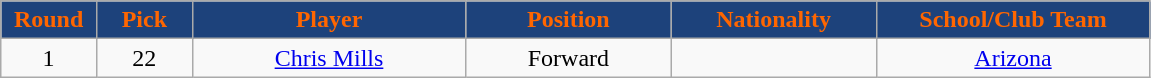<table class="wikitable sortable sortable">
<tr>
<th style="background:#1d427b; color:#f60; width:7%;">Round</th>
<th style="background:#1d427b; color:#f60; width:7%;">Pick</th>
<th style="background:#1d427b; color:#f60; width:20%;">Player</th>
<th style="background:#1d427b; color:#f60; width:15%;">Position</th>
<th style="background:#1d427b; color:#f60; width:15%;">Nationality</th>
<th style="background:#1d427b; color:#f60; width:20%;">School/Club Team</th>
</tr>
<tr style="text-align:center;">
<td>1</td>
<td>22</td>
<td><a href='#'>Chris Mills</a></td>
<td>Forward</td>
<td></td>
<td><a href='#'>Arizona</a></td>
</tr>
</table>
